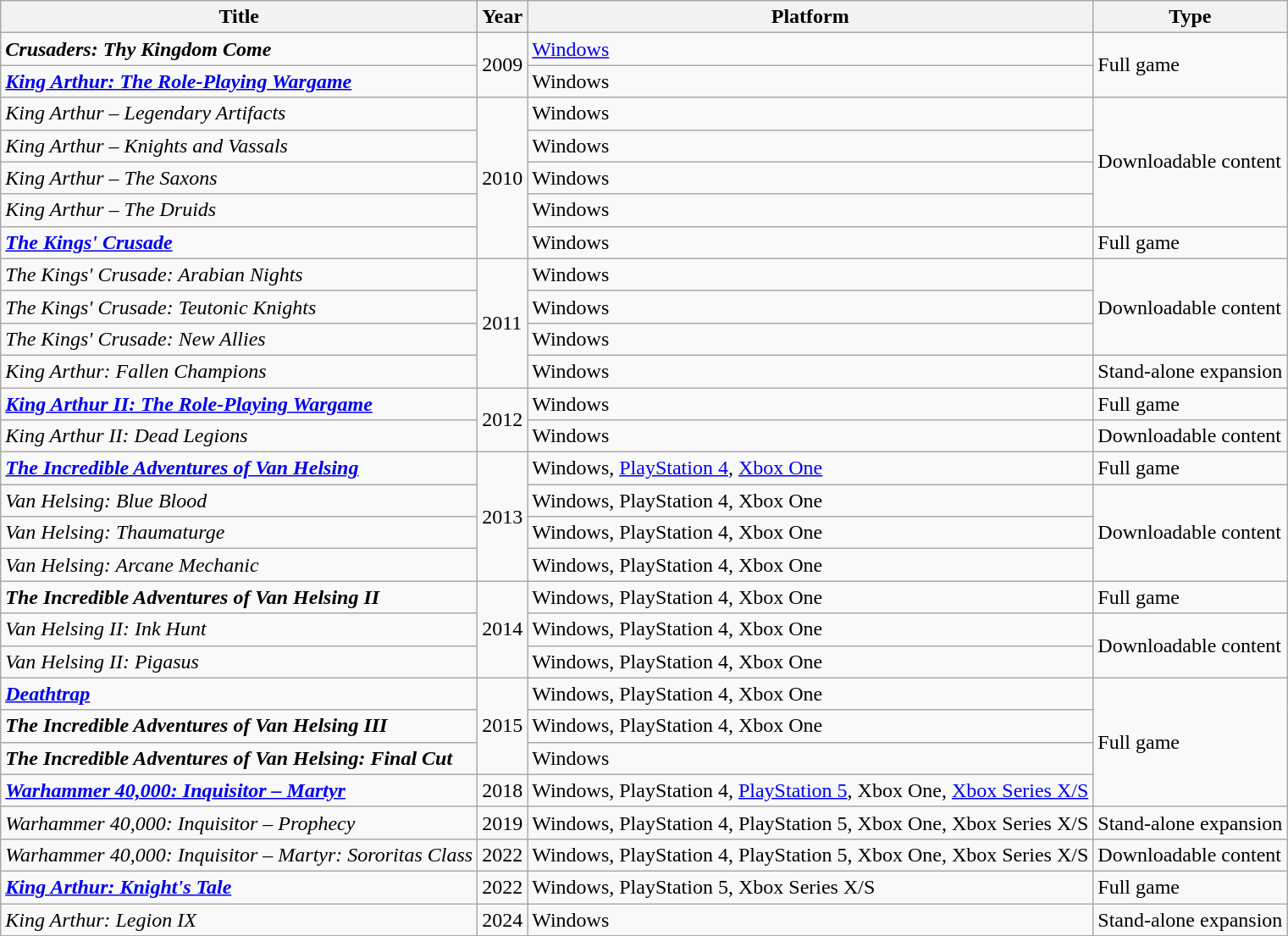<table class="wikitable sortable">
<tr>
<th>Title</th>
<th>Year</th>
<th>Platform</th>
<th>Type</th>
</tr>
<tr>
<td><strong><em>Crusaders: Thy Kingdom Come</em></strong></td>
<td rowspan="2">2009</td>
<td><a href='#'>Windows</a></td>
<td rowspan="2">Full game</td>
</tr>
<tr>
<td><strong><em><a href='#'>King Arthur: The Role-Playing Wargame</a></em></strong></td>
<td>Windows</td>
</tr>
<tr>
<td><em>King Arthur – Legendary Artifacts</em></td>
<td rowspan="5">2010</td>
<td>Windows</td>
<td rowspan="4">Downloadable content</td>
</tr>
<tr>
<td><em>King Arthur – Knights and Vassals</em></td>
<td>Windows</td>
</tr>
<tr>
<td><em>King Arthur – The Saxons</em></td>
<td>Windows</td>
</tr>
<tr>
<td><em>King Arthur – The Druids</em></td>
<td>Windows</td>
</tr>
<tr>
<td><strong><em><a href='#'>The Kings' Crusade</a></em></strong></td>
<td>Windows</td>
<td>Full game</td>
</tr>
<tr>
<td><em>The Kings' Crusade: Arabian Nights</em></td>
<td rowspan="4">2011</td>
<td>Windows</td>
<td rowspan="3">Downloadable content</td>
</tr>
<tr>
<td><em>The Kings' Crusade: Teutonic Knights</em></td>
<td>Windows</td>
</tr>
<tr>
<td><em>The Kings' Crusade: New Allies</em></td>
<td>Windows</td>
</tr>
<tr>
<td><em>King Arthur: Fallen Champions</em></td>
<td>Windows</td>
<td>Stand-alone expansion</td>
</tr>
<tr>
<td><strong><em><a href='#'>King Arthur II: The Role-Playing Wargame</a></em></strong></td>
<td rowspan="2">2012</td>
<td>Windows</td>
<td>Full game</td>
</tr>
<tr>
<td><em>King Arthur II: Dead Legions</em></td>
<td>Windows</td>
<td>Downloadable content</td>
</tr>
<tr>
<td><strong><em><a href='#'>The Incredible Adventures of Van Helsing</a></em></strong></td>
<td rowspan="4">2013</td>
<td>Windows, <a href='#'>PlayStation 4</a>, <a href='#'>Xbox One</a></td>
<td>Full game</td>
</tr>
<tr>
<td><em>Van Helsing: Blue Blood</em></td>
<td>Windows, PlayStation 4, Xbox One</td>
<td rowspan="3">Downloadable content</td>
</tr>
<tr>
<td><em>Van Helsing: Thaumaturge</em></td>
<td>Windows, PlayStation 4, Xbox One</td>
</tr>
<tr>
<td><em>Van Helsing: Arcane Mechanic</em></td>
<td>Windows, PlayStation 4, Xbox One</td>
</tr>
<tr>
<td><strong><em>The Incredible Adventures of Van Helsing II</em></strong></td>
<td rowspan="3">2014</td>
<td>Windows, PlayStation 4, Xbox One</td>
<td>Full game</td>
</tr>
<tr>
<td><em>Van Helsing II: Ink Hunt</em></td>
<td>Windows, PlayStation 4, Xbox One</td>
<td rowspan="2">Downloadable content</td>
</tr>
<tr>
<td><em>Van Helsing II: Pigasus</em></td>
<td>Windows, PlayStation 4, Xbox One</td>
</tr>
<tr>
<td><em><a href='#'><strong>Deathtrap</strong></a></em></td>
<td rowspan="3">2015</td>
<td>Windows, PlayStation 4, Xbox One</td>
<td rowspan="4">Full game</td>
</tr>
<tr>
<td><strong><em>The Incredible Adventures of Van Helsing III</em></strong></td>
<td>Windows, PlayStation 4, Xbox One</td>
</tr>
<tr>
<td><strong><em>The Incredible Adventures of Van Helsing: Final Cut</em></strong></td>
<td>Windows</td>
</tr>
<tr>
<td><strong><em><a href='#'>Warhammer 40,000: Inquisitor – Martyr</a></em></strong></td>
<td>2018</td>
<td>Windows, PlayStation 4, <a href='#'>PlayStation 5</a>, Xbox One, <a href='#'>Xbox Series X/S</a></td>
</tr>
<tr>
<td><em>Warhammer 40,000: Inquisitor – Prophecy</em> </td>
<td>2019</td>
<td>Windows, PlayStation 4, PlayStation 5, Xbox One, Xbox Series X/S</td>
<td>Stand-alone expansion</td>
</tr>
<tr>
<td><em>Warhammer 40,000: Inquisitor – Martyr:  Sororitas Class</em></td>
<td>2022</td>
<td>Windows, PlayStation 4, PlayStation 5, Xbox One, Xbox Series X/S</td>
<td>Downloadable content</td>
</tr>
<tr>
<td><strong><em><a href='#'>King Arthur: Knight's Tale</a></em></strong></td>
<td>2022</td>
<td>Windows, PlayStation 5, Xbox Series X/S</td>
<td>Full game</td>
</tr>
<tr>
<td><em>King Arthur: Legion IX</em></td>
<td>2024</td>
<td>Windows</td>
<td>Stand-alone expansion</td>
</tr>
</table>
